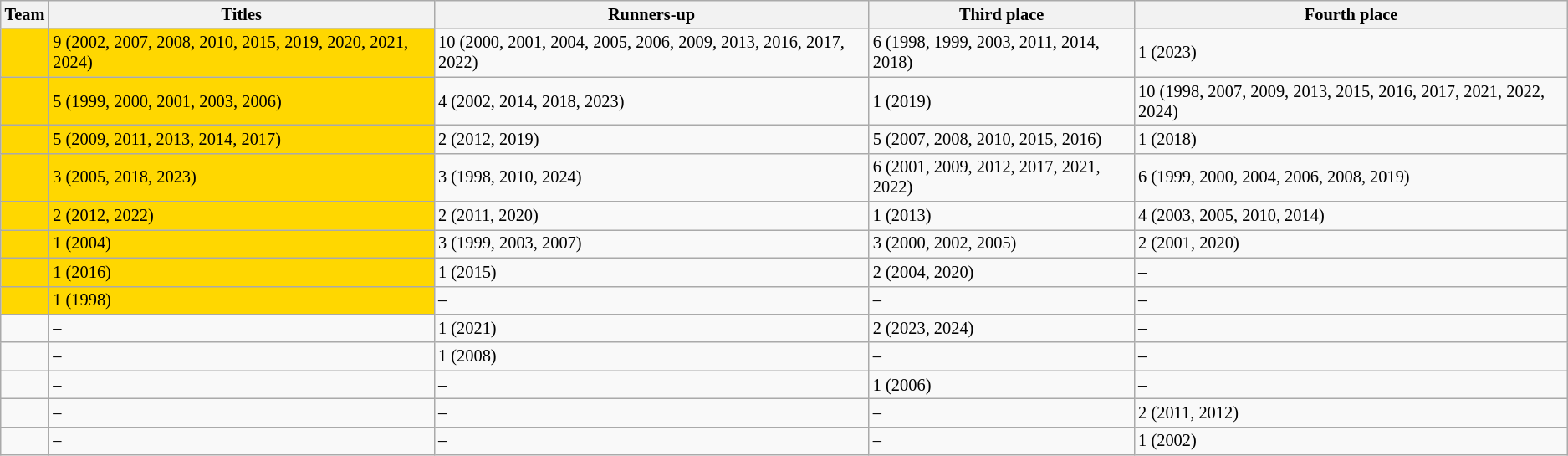<table class="wikitable" style="font-size:85%">
<tr>
<th>Team</th>
<th>Titles</th>
<th>Runners-up</th>
<th>Third place</th>
<th>Fourth place</th>
</tr>
<tr>
<td bgcolor=gold></td>
<td bgcolor=gold>9 (2002, 2007, 2008, 2010, 2015, 2019, 2020, 2021, 2024)</td>
<td>10 (2000, 2001, 2004, 2005, 2006, 2009, 2013, 2016, 2017, 2022)</td>
<td>6 (1998, 1999, 2003, 2011, 2014, 2018)</td>
<td>1 (2023)</td>
</tr>
<tr>
<td bgcolor=gold></td>
<td bgcolor=gold>5 (1999, 2000, 2001, 2003, 2006)</td>
<td>4 (2002, 2014, 2018, 2023)</td>
<td>1 (2019)</td>
<td>10 (1998, 2007, 2009, 2013, 2015, 2016, 2017, 2021, 2022, 2024)</td>
</tr>
<tr>
<td bgcolor=gold></td>
<td bgcolor=gold>5 (2009, 2011, 2013, 2014, 2017)</td>
<td>2 (2012, 2019)</td>
<td>5 (2007, 2008, 2010, 2015, 2016)</td>
<td>1 (2018)</td>
</tr>
<tr>
<td bgcolor=gold></td>
<td bgcolor=gold>3 (2005, 2018, 2023)</td>
<td>3 (1998, 2010, 2024)</td>
<td>6 (2001, 2009, 2012, 2017, 2021, 2022)</td>
<td>6 (1999, 2000, 2004, 2006, 2008, 2019)</td>
</tr>
<tr>
<td bgcolor=gold></td>
<td bgcolor=gold>2 (2012, 2022)</td>
<td>2 (2011, 2020)</td>
<td>1 (2013)</td>
<td>4 (2003, 2005, 2010, 2014)</td>
</tr>
<tr>
<td bgcolor=gold></td>
<td bgcolor=gold>1 (2004)</td>
<td>3 (1999, 2003, 2007)</td>
<td>3 (2000, 2002, 2005)</td>
<td>2 (2001, 2020)</td>
</tr>
<tr>
<td bgcolor=gold></td>
<td bgcolor=gold>1 (2016)</td>
<td>1 (2015)</td>
<td>2 (2004, 2020)</td>
<td>–</td>
</tr>
<tr>
<td bgcolor=gold></td>
<td bgcolor=gold>1 (1998)</td>
<td>–</td>
<td>–</td>
<td>–</td>
</tr>
<tr>
<td></td>
<td>–</td>
<td>1 (2021)</td>
<td>2 (2023, 2024)</td>
<td>–</td>
</tr>
<tr>
<td></td>
<td>–</td>
<td>1 (2008)</td>
<td>–</td>
<td>–</td>
</tr>
<tr>
<td></td>
<td>–</td>
<td>–</td>
<td>1 (2006)</td>
<td>–</td>
</tr>
<tr>
<td></td>
<td>–</td>
<td>–</td>
<td>–</td>
<td>2 (2011, 2012)</td>
</tr>
<tr>
<td></td>
<td>–</td>
<td>–</td>
<td>–</td>
<td>1 (2002)</td>
</tr>
</table>
